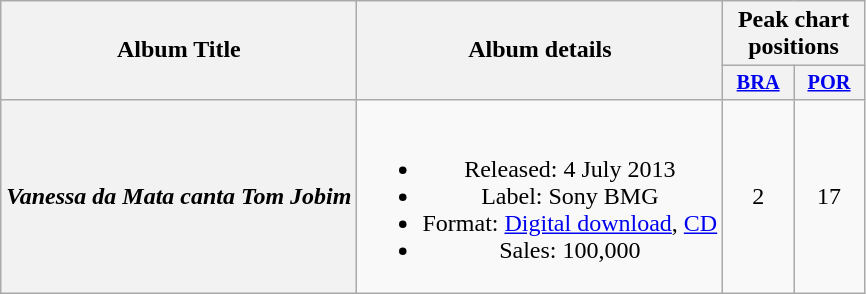<table class="wikitable plainrowheaders" style="text-align:center;" border="1">
<tr>
<th scope="col" rowspan="2">Album Title</th>
<th scope="col" rowspan="2">Album details</th>
<th scope="col" colspan="2">Peak chart positions</th>
</tr>
<tr>
<th scope="col" style="width:3em;font-size:85%;"><a href='#'>BRA</a></th>
<th scope="col" style="width:3em;font-size:85%;"><a href='#'>POR</a></th>
</tr>
<tr>
<th scope="row"><strong><em>Vanessa da Mata canta Tom Jobim</em></strong></th>
<td><br><ul><li>Released: 4 July 2013</li><li>Label: Sony BMG</li><li>Format: <a href='#'>Digital download</a>, <a href='#'>CD</a></li><li>Sales: 100,000</li></ul></td>
<td>2</td>
<td>17</td>
</tr>
</table>
